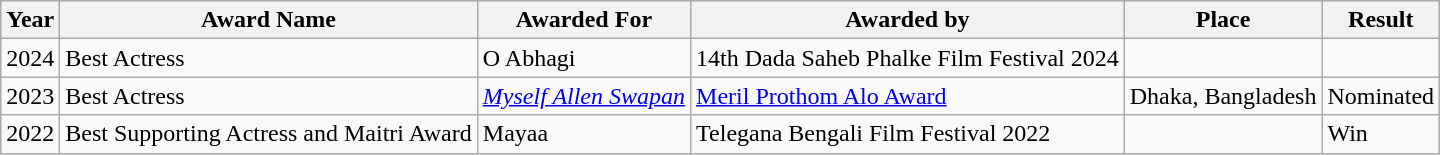<table class="wikitable">
<tr>
<th>Year</th>
<th>Award Name</th>
<th>Awarded For</th>
<th>Awarded by</th>
<th>Place</th>
<th>Result</th>
</tr>
<tr>
<td>2024</td>
<td>Best Actress</td>
<td>O Abhagi</td>
<td>14th Dada Saheb Phalke Film Festival 2024</td>
<td></td>
<td></td>
</tr>
<tr>
<td>2023</td>
<td>Best Actress</td>
<td><em><a href='#'>Myself Allen Swapan</a></em></td>
<td><a href='#'>Meril Prothom Alo Award</a></td>
<td>Dhaka, Bangladesh</td>
<td>Nominated</td>
</tr>
<tr>
<td>2022</td>
<td>Best Supporting Actress and Maitri Award</td>
<td>Mayaa</td>
<td>Telegana Bengali Film Festival 2022</td>
<td></td>
<td>Win</td>
</tr>
</table>
